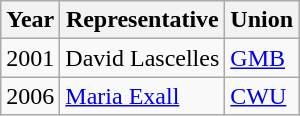<table class="wikitable">
<tr>
<th>Year</th>
<th>Representative</th>
<th>Union</th>
</tr>
<tr>
<td>2001</td>
<td>David Lascelles</td>
<td><a href='#'>GMB</a></td>
</tr>
<tr>
<td>2006</td>
<td><a href='#'>Maria Exall</a></td>
<td><a href='#'>CWU</a></td>
</tr>
</table>
